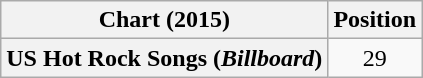<table class="wikitable plainrowheaders">
<tr>
<th>Chart (2015)</th>
<th>Position</th>
</tr>
<tr>
<th scope="row">US Hot Rock Songs (<em>Billboard</em>)</th>
<td style="text-align:center;">29</td>
</tr>
</table>
